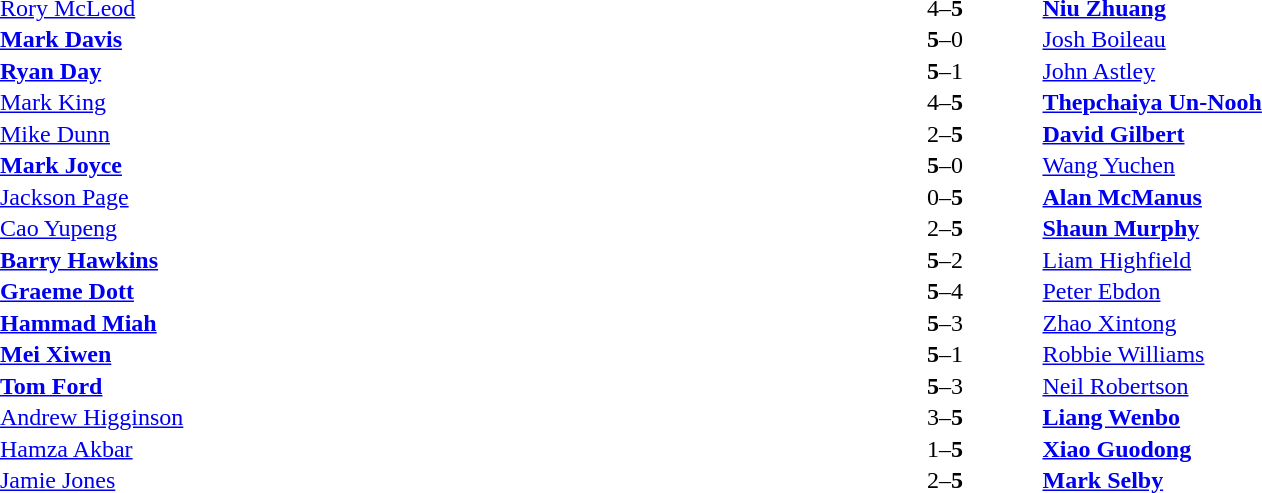<table width="100%" cellspacing="1">
<tr>
<th width=45%></th>
<th width=10%></th>
<th width=45%></th>
</tr>
<tr>
<td> <a href='#'>Rory McLeod</a></td>
<td align="center">4–<strong>5</strong></td>
<td> <strong><a href='#'>Niu Zhuang</a></strong></td>
</tr>
<tr>
<td> <strong><a href='#'>Mark Davis</a></strong></td>
<td align="center"><strong>5</strong>–0</td>
<td> <a href='#'>Josh Boileau</a></td>
</tr>
<tr>
<td> <strong><a href='#'>Ryan Day</a></strong></td>
<td align="center"><strong>5</strong>–1</td>
<td> <a href='#'>John Astley</a></td>
</tr>
<tr>
<td> <a href='#'>Mark King</a></td>
<td align="center">4–<strong>5</strong></td>
<td> <strong><a href='#'>Thepchaiya Un-Nooh</a></strong></td>
</tr>
<tr>
<td> <a href='#'>Mike Dunn</a></td>
<td align="center">2–<strong>5</strong></td>
<td> <strong><a href='#'>David Gilbert</a></strong></td>
</tr>
<tr>
<td> <strong><a href='#'>Mark Joyce</a></strong></td>
<td align="center"><strong>5</strong>–0</td>
<td> <a href='#'>Wang Yuchen</a></td>
</tr>
<tr>
<td> <a href='#'>Jackson Page</a></td>
<td align="center">0–<strong>5</strong></td>
<td> <strong><a href='#'>Alan McManus</a></strong></td>
</tr>
<tr>
<td> <a href='#'>Cao Yupeng</a></td>
<td align="center">2–<strong>5</strong></td>
<td> <strong><a href='#'>Shaun Murphy</a></strong></td>
</tr>
<tr>
<td> <strong><a href='#'>Barry Hawkins</a></strong></td>
<td align="center"><strong>5</strong>–2</td>
<td> <a href='#'>Liam Highfield</a></td>
</tr>
<tr>
<td> <strong><a href='#'>Graeme Dott</a></strong></td>
<td align="center"><strong>5</strong>–4</td>
<td> <a href='#'>Peter Ebdon</a></td>
</tr>
<tr>
<td> <strong><a href='#'>Hammad Miah</a></strong></td>
<td align="center"><strong>5</strong>–3</td>
<td> <a href='#'>Zhao Xintong</a></td>
</tr>
<tr>
<td> <strong><a href='#'>Mei Xiwen</a></strong></td>
<td align="center"><strong>5</strong>–1</td>
<td> <a href='#'>Robbie Williams</a></td>
</tr>
<tr>
<td> <strong><a href='#'>Tom Ford</a></strong></td>
<td align="center"><strong>5</strong>–3</td>
<td> <a href='#'>Neil Robertson</a></td>
</tr>
<tr>
<td> <a href='#'>Andrew Higginson</a></td>
<td align="center">3–<strong>5</strong></td>
<td> <strong><a href='#'>Liang Wenbo</a></strong></td>
</tr>
<tr>
<td> <a href='#'>Hamza Akbar</a></td>
<td align="center">1–<strong>5</strong></td>
<td> <strong><a href='#'>Xiao Guodong</a></strong></td>
</tr>
<tr>
<td> <a href='#'>Jamie Jones</a></td>
<td align="center">2–<strong>5</strong></td>
<td> <strong><a href='#'>Mark Selby</a></strong></td>
</tr>
</table>
